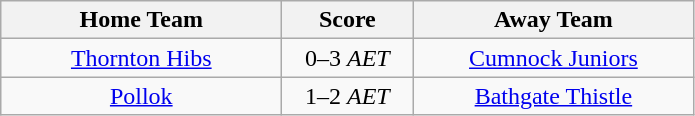<table class="wikitable" style="text-align: center">
<tr>
<th width=180>Home Team</th>
<th width=80>Score</th>
<th width=180>Away Team</th>
</tr>
<tr>
<td><a href='#'>Thornton Hibs</a></td>
<td>0–3 <em>AET</em></td>
<td><a href='#'>Cumnock Juniors</a></td>
</tr>
<tr>
<td><a href='#'>Pollok</a></td>
<td>1–2 <em>AET</em></td>
<td><a href='#'>Bathgate Thistle</a></td>
</tr>
</table>
